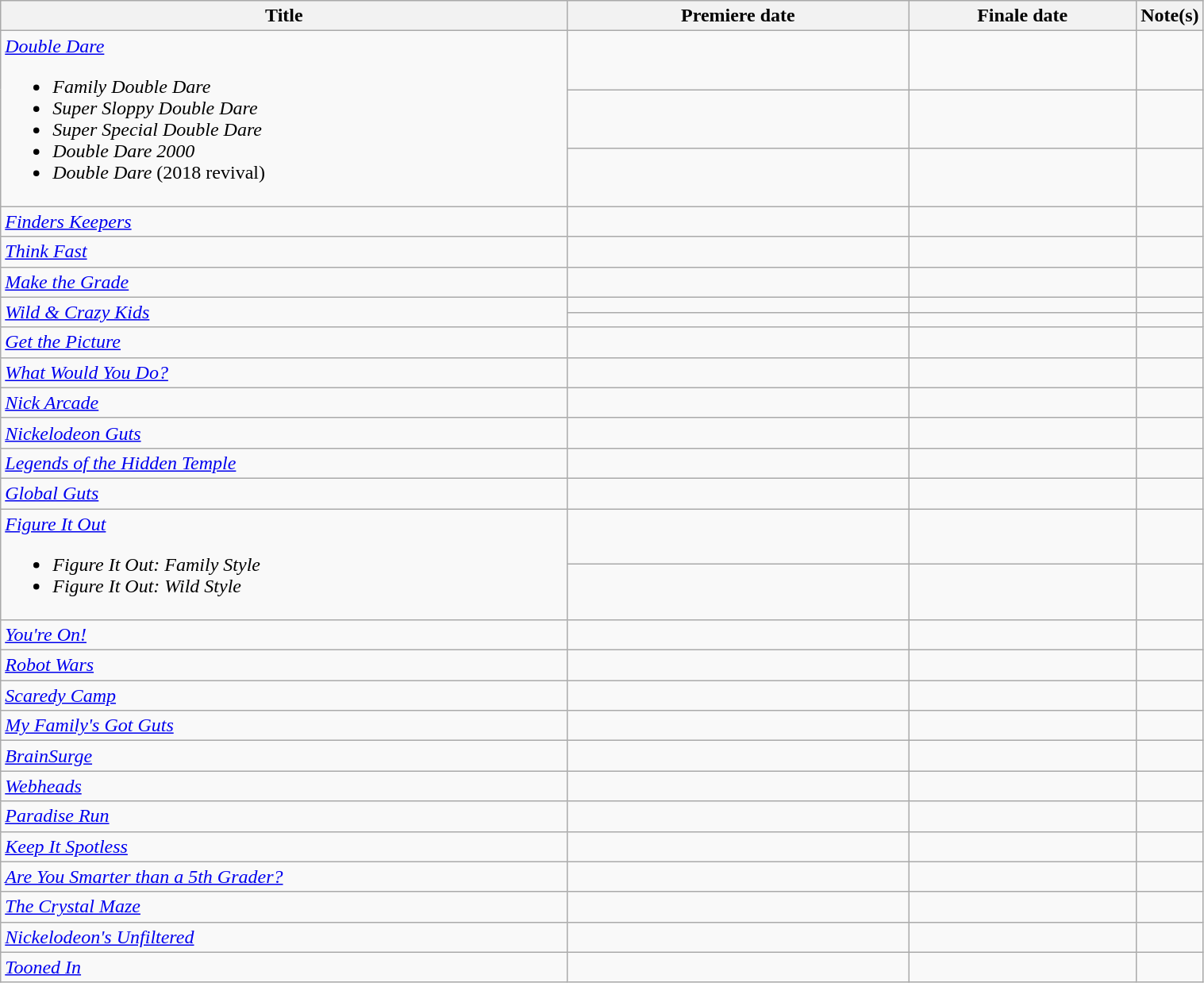<table class="wikitable plainrowheaders sortable" style="width:80%;text-align:center;">
<tr>
<th scope="col" style="width:50%;">Title</th>
<th scope="col" style="width:30%;">Premiere date</th>
<th scope="col" style="width:30%;">Finale date</th>
<th class="unsortable" style="width:5%;">Note(s)</th>
</tr>
<tr>
<td rowspan="3" scope="row" style="text-align:left;"><em><a href='#'>Double Dare</a></em><br><ul><li><em>Family Double Dare</em></li><li><em>Super Sloppy Double Dare</em></li><li><em>Super Special Double Dare</em></li><li><em>Double Dare 2000</em></li><li><em>Double Dare</em> (2018 revival)</li></ul></td>
<td></td>
<td></td>
<td></td>
</tr>
<tr>
<td></td>
<td></td>
<td></td>
</tr>
<tr>
<td></td>
<td></td>
<td></td>
</tr>
<tr>
<td scope="row" style="text-align:left;"><em><a href='#'>Finders Keepers</a></em></td>
<td></td>
<td></td>
<td></td>
</tr>
<tr>
<td scope="row" style="text-align:left;"><em><a href='#'>Think Fast</a></em></td>
<td></td>
<td></td>
<td></td>
</tr>
<tr>
<td scope="row" style="text-align:left;"><em><a href='#'>Make the Grade</a></em></td>
<td></td>
<td></td>
<td></td>
</tr>
<tr>
<td rowspan="2" scope="row" style="text-align:left;"><em><a href='#'>Wild & Crazy Kids</a></em></td>
<td></td>
<td></td>
<td></td>
</tr>
<tr>
<td></td>
<td></td>
<td></td>
</tr>
<tr>
<td scope="row" style="text-align:left;"><em><a href='#'>Get the Picture</a></em></td>
<td></td>
<td></td>
<td></td>
</tr>
<tr>
<td scope="row" style="text-align:left;"><em><a href='#'>What Would You Do?</a></em></td>
<td></td>
<td></td>
<td></td>
</tr>
<tr>
<td scope="row" style="text-align:left;"><em><a href='#'>Nick Arcade</a></em></td>
<td></td>
<td></td>
<td></td>
</tr>
<tr>
<td scope="row" style="text-align:left;"><em><a href='#'>Nickelodeon Guts</a></em></td>
<td></td>
<td></td>
<td></td>
</tr>
<tr>
<td scope="row" style="text-align:left;"><em><a href='#'>Legends of the Hidden Temple</a></em></td>
<td></td>
<td></td>
<td></td>
</tr>
<tr>
<td scope="row" style="text-align:left;"><em><a href='#'>Global Guts</a></em></td>
<td></td>
<td></td>
<td></td>
</tr>
<tr>
<td rowspan="2" scope="row" style="text-align:left;"><em><a href='#'>Figure It Out</a></em><br><ul><li><em>Figure It Out: Family Style</em></li><li><em>Figure It Out: Wild Style</em></li></ul></td>
<td></td>
<td></td>
<td></td>
</tr>
<tr>
<td></td>
<td></td>
<td></td>
</tr>
<tr>
<td scope="row" style="text-align:left;"><em><a href='#'>You're On!</a></em></td>
<td></td>
<td></td>
<td></td>
</tr>
<tr>
<td scope="row" style="text-align:left;"><em><a href='#'>Robot Wars</a></em></td>
<td></td>
<td></td>
<td></td>
</tr>
<tr>
<td scope="row" style="text-align:left;"><em><a href='#'>Scaredy Camp</a></em></td>
<td></td>
<td></td>
<td></td>
</tr>
<tr>
<td scope="row" style="text-align:left;"><em><a href='#'>My Family's Got Guts</a></em></td>
<td></td>
<td></td>
<td></td>
</tr>
<tr>
<td scope="row" style="text-align:left;"><em><a href='#'>BrainSurge</a></em></td>
<td></td>
<td></td>
<td></td>
</tr>
<tr>
<td scope="row" style="text-align:left;"><em><a href='#'>Webheads</a></em></td>
<td></td>
<td></td>
<td></td>
</tr>
<tr>
<td scope="row" style="text-align:left;"><em><a href='#'>Paradise Run</a></em></td>
<td></td>
<td></td>
<td></td>
</tr>
<tr>
<td scope="row" style="text-align:left;"><em><a href='#'>Keep It Spotless</a></em></td>
<td></td>
<td></td>
<td></td>
</tr>
<tr>
<td scope="row" style="text-align:left;"><em><a href='#'>Are You Smarter than a 5th Grader?</a></em></td>
<td></td>
<td></td>
<td></td>
</tr>
<tr>
<td scope="row" style="text-align:left;"><em><a href='#'>The Crystal Maze</a></em></td>
<td></td>
<td></td>
<td></td>
</tr>
<tr>
<td scope="row" style="text-align:left;"><em><a href='#'>Nickelodeon's Unfiltered</a></em></td>
<td></td>
<td></td>
<td></td>
</tr>
<tr>
<td scope="row" style="text-align:left;"><em><a href='#'>Tooned In</a></em></td>
<td></td>
<td></td>
<td></td>
</tr>
</table>
